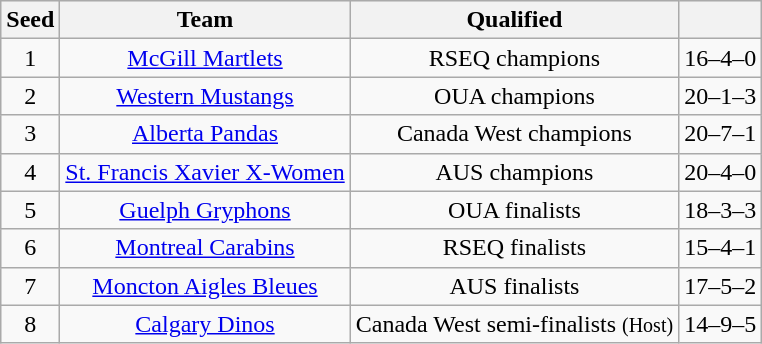<table class="wikitable sortable" style="text-align: center;">
<tr bgcolor="#efefef" align=center>
<th align=left>Seed</th>
<th align=left>Team</th>
<th align=left>Qualified</th>
<th align=left></th>
</tr>
<tr align=center>
<td>1</td>
<td><a href='#'>McGill Martlets</a></td>
<td>RSEQ champions</td>
<td>16–4–0</td>
</tr>
<tr align=center>
<td>2</td>
<td><a href='#'>Western Mustangs</a></td>
<td>OUA champions</td>
<td>20–1–3</td>
</tr>
<tr align=center>
<td>3</td>
<td><a href='#'>Alberta Pandas</a></td>
<td>Canada West champions</td>
<td>20–7–1</td>
</tr>
<tr align=center>
<td>4</td>
<td><a href='#'>St. Francis Xavier X-Women</a></td>
<td>AUS champions</td>
<td>20–4–0</td>
</tr>
<tr align=center>
<td>5</td>
<td><a href='#'>Guelph Gryphons</a></td>
<td>OUA finalists</td>
<td>18–3–3</td>
</tr>
<tr align=center>
<td>6</td>
<td><a href='#'>Montreal Carabins</a></td>
<td>RSEQ finalists</td>
<td>15–4–1</td>
</tr>
<tr align=center>
<td>7</td>
<td><a href='#'>Moncton Aigles Bleues</a></td>
<td>AUS finalists</td>
<td>17–5–2</td>
</tr>
<tr align=center>
<td>8</td>
<td><a href='#'>Calgary Dinos</a></td>
<td>Canada West semi-finalists <small>(Host)</small></td>
<td>14–9–5</td>
</tr>
</table>
